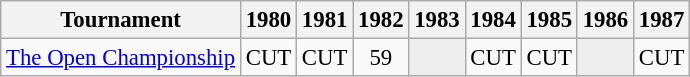<table class="wikitable" style="font-size:95%;text-align:center;">
<tr>
<th>Tournament</th>
<th>1980</th>
<th>1981</th>
<th>1982</th>
<th>1983</th>
<th>1984</th>
<th>1985</th>
<th>1986</th>
<th>1987</th>
</tr>
<tr>
<td align=left><a href='#'>The Open Championship</a></td>
<td>CUT</td>
<td>CUT</td>
<td>59</td>
<td style="background:#eeeeee;"></td>
<td>CUT</td>
<td>CUT</td>
<td style="background:#eeeeee;"></td>
<td>CUT</td>
</tr>
</table>
